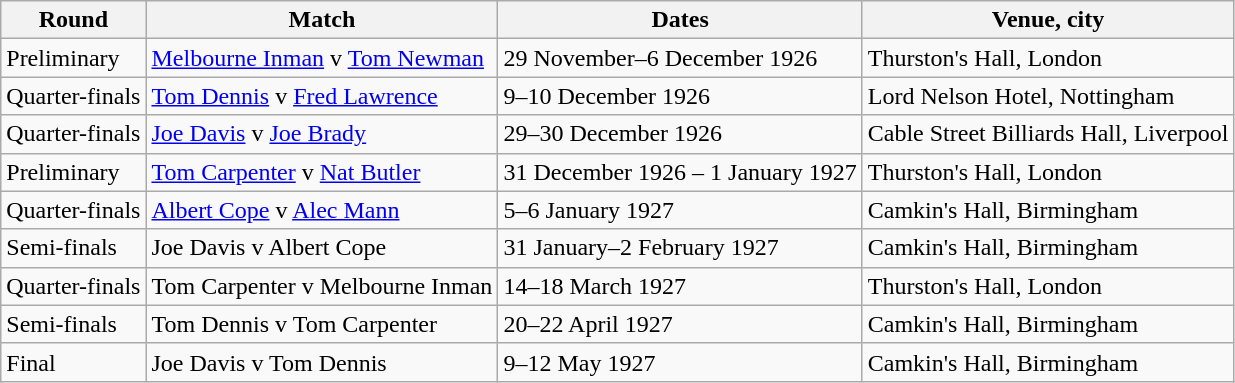<table class="wikitable sortable">
<tr>
<th scope="col">Round</th>
<th scope="col" class="unsortable">Match</th>
<th scope="col">Dates</th>
<th scope="col">Venue, city</th>
</tr>
<tr>
<td data-sort-value="01">Preliminary</td>
<td><a href='#'>Melbourne Inman</a> v <a href='#'>Tom Newman</a></td>
<td data-sort-value="19261112">29 November–6 December 1926</td>
<td>Thurston's Hall, London</td>
</tr>
<tr>
<td data-sort-value="02">Quarter-finals</td>
<td><a href='#'>Tom Dennis</a> v <a href='#'>Fred Lawrence</a></td>
<td data-sort-value="19261209">9–10 December 1926</td>
<td>Lord Nelson Hotel, Nottingham</td>
</tr>
<tr>
<td data-sort-value="02">Quarter-finals</td>
<td><a href='#'>Joe Davis</a> v <a href='#'>Joe Brady</a></td>
<td data-sort-value="19261229">29–30 December 1926</td>
<td>Cable Street Billiards Hall, Liverpool</td>
</tr>
<tr>
<td data-sort-value="01">Preliminary</td>
<td><a href='#'>Tom Carpenter</a> v <a href='#'>Nat Butler</a></td>
<td data-sort-value="19261231">31 December 1926 – 1 January 1927</td>
<td>Thurston's Hall, London</td>
</tr>
<tr>
<td data-sort-value="02">Quarter-finals</td>
<td><a href='#'>Albert Cope</a> v <a href='#'>Alec Mann</a></td>
<td data-sort-value="19270105">5–6 January 1927</td>
<td>Camkin's Hall, Birmingham</td>
</tr>
<tr>
<td data-sort-value="03">Semi-finals</td>
<td>Joe Davis v Albert Cope</td>
<td data-sort-value="19270131">31 January–2 February 1927</td>
<td>Camkin's Hall, Birmingham</td>
</tr>
<tr>
<td data-sort-value="02">Quarter-finals</td>
<td>Tom Carpenter v Melbourne Inman</td>
<td data-sort-value="19270314">14–18 March 1927</td>
<td>Thurston's Hall, London</td>
</tr>
<tr>
<td data-sort-value="03">Semi-finals</td>
<td>Tom Dennis v Tom Carpenter</td>
<td data-sort-value="19270420">20–22 April 1927</td>
<td>Camkin's Hall, Birmingham</td>
</tr>
<tr>
<td data-sort-value="04">Final</td>
<td>Joe Davis v Tom Dennis</td>
<td data-sort-value="19270509">9–12 May 1927</td>
<td>Camkin's Hall, Birmingham</td>
</tr>
</table>
